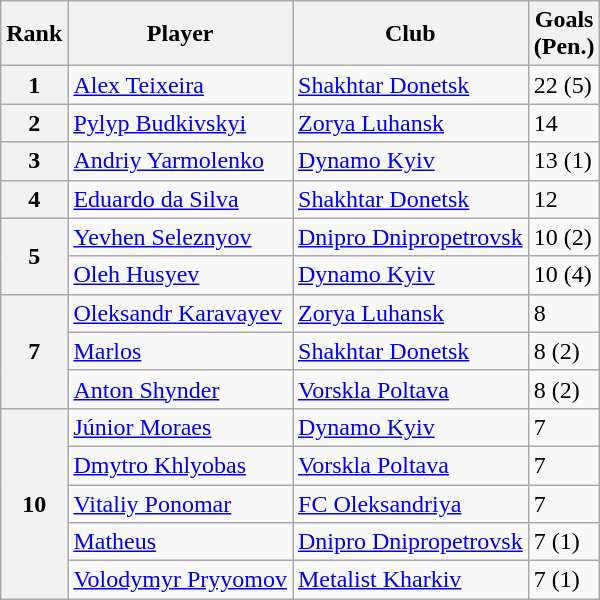<table class="wikitable">
<tr>
<th>Rank</th>
<th>Player</th>
<th>Club</th>
<th>Goals<br>(Pen.)</th>
</tr>
<tr>
<th>1</th>
<td align="left"> <a href='#'>Alex Teixeira</a></td>
<td align="left"><a href='#'>Shakhtar Donetsk</a></td>
<td>22 (5)</td>
</tr>
<tr>
<th>2</th>
<td align="left"> <a href='#'>Pylyp Budkivskyi</a></td>
<td align="left"><a href='#'>Zorya Luhansk</a></td>
<td>14</td>
</tr>
<tr>
<th>3</th>
<td align="left">  <a href='#'>Andriy Yarmolenko</a></td>
<td align="left"><a href='#'>Dynamo Kyiv</a></td>
<td>13 (1)</td>
</tr>
<tr>
<th>4</th>
<td align="left"> <a href='#'>Eduardo da Silva</a></td>
<td align="left"><a href='#'>Shakhtar Donetsk</a></td>
<td>12</td>
</tr>
<tr>
<th rowspan="2">5</th>
<td align="left"> <a href='#'>Yevhen Seleznyov</a></td>
<td align="left"><a href='#'>Dnipro Dnipropetrovsk</a></td>
<td>10 (2)</td>
</tr>
<tr>
<td align="left">  <a href='#'>Oleh Husyev</a></td>
<td align="left"><a href='#'>Dynamo Kyiv</a></td>
<td>10 (4)</td>
</tr>
<tr>
<th rowspan="3">7</th>
<td align="left"> <a href='#'>Oleksandr Karavayev</a></td>
<td align="left"><a href='#'>Zorya Luhansk</a></td>
<td>8</td>
</tr>
<tr>
<td align="left"> <a href='#'>Marlos</a></td>
<td align="left"><a href='#'>Shakhtar Donetsk</a></td>
<td>8 (2)</td>
</tr>
<tr>
<td align="left">  <a href='#'>Anton Shynder</a></td>
<td align="left"><a href='#'>Vorskla Poltava</a></td>
<td>8 (2)</td>
</tr>
<tr>
<th rowspan="5">10</th>
<td align="left">  <a href='#'>Júnior Moraes</a></td>
<td align="left"><a href='#'>Dynamo Kyiv</a></td>
<td>7</td>
</tr>
<tr>
<td align="left">  <a href='#'>Dmytro Khlyobas</a></td>
<td align="left"><a href='#'>Vorskla Poltava</a></td>
<td>7</td>
</tr>
<tr>
<td align="left">  <a href='#'>Vitaliy Ponomar</a></td>
<td align="left"><a href='#'>FC Oleksandriya</a></td>
<td>7</td>
</tr>
<tr>
<td align="left"> <a href='#'>Matheus</a></td>
<td align="left"><a href='#'>Dnipro Dnipropetrovsk</a></td>
<td>7 (1)</td>
</tr>
<tr>
<td align="left">  <a href='#'>Volodymyr Pryyomov</a></td>
<td align="left"><a href='#'>Metalist Kharkiv</a></td>
<td>7 (1)</td>
</tr>
</table>
